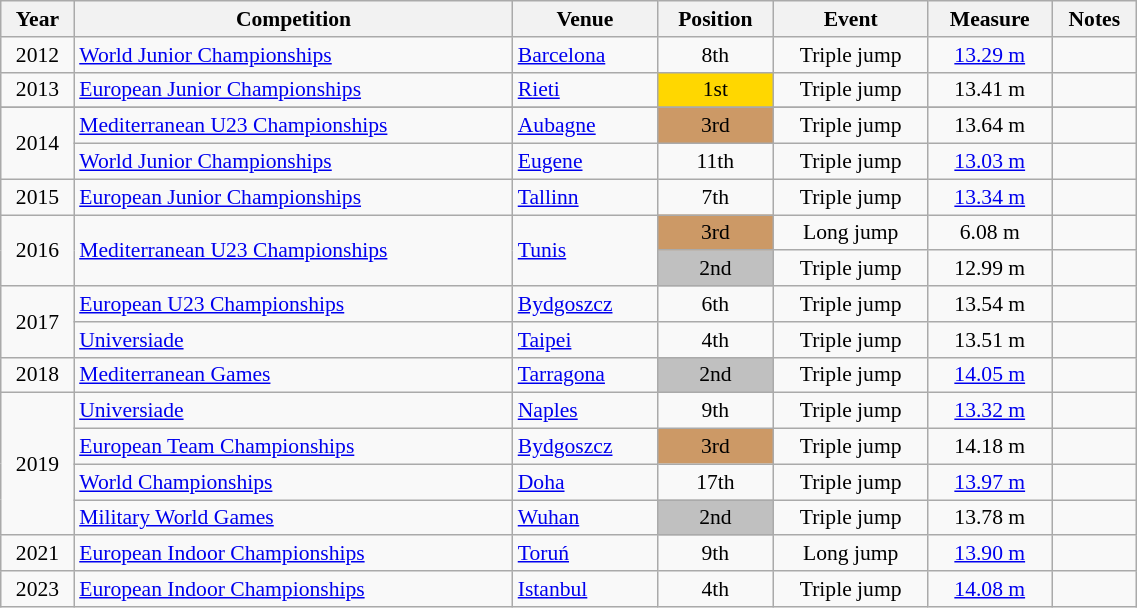<table class="wikitable sortable" width=60% style="font-size:90%; text-align:center;">
<tr>
<th>Year</th>
<th>Competition</th>
<th>Venue</th>
<th>Position</th>
<th>Event</th>
<th>Measure</th>
<th>Notes</th>
</tr>
<tr>
<td>2012</td>
<td align=left><a href='#'>World Junior Championships</a></td>
<td align=left> <a href='#'>Barcelona</a></td>
<td>8th</td>
<td>Triple jump</td>
<td><a href='#'>13.29 m</a></td>
<td></td>
</tr>
<tr>
<td>2013</td>
<td align=left><a href='#'>European Junior Championships</a></td>
<td align=left> <a href='#'>Rieti</a></td>
<td bgcolor=gold>1st</td>
<td>Triple jump</td>
<td>13.41 m</td>
<td></td>
</tr>
<tr>
</tr>
<tr>
<td rowspan=2>2014</td>
<td align=left><a href='#'>Mediterranean U23 Championships</a></td>
<td align=left> <a href='#'>Aubagne</a></td>
<td bgcolor=cc9966>3rd</td>
<td>Triple jump</td>
<td>13.64 m</td>
<td></td>
</tr>
<tr>
<td align=left><a href='#'>World Junior Championships</a></td>
<td align=left> <a href='#'>Eugene</a></td>
<td>11th</td>
<td>Triple jump</td>
<td><a href='#'>13.03 m</a></td>
<td></td>
</tr>
<tr>
<td>2015</td>
<td align=left><a href='#'>European Junior Championships</a></td>
<td align=left> <a href='#'>Tallinn</a></td>
<td>7th</td>
<td>Triple jump</td>
<td><a href='#'>13.34 m</a></td>
<td></td>
</tr>
<tr>
<td rowspan=2>2016</td>
<td align=left rowspan=2><a href='#'>Mediterranean U23 Championships</a></td>
<td align=left rowspan=2> <a href='#'>Tunis</a></td>
<td bgcolor=cc9966>3rd</td>
<td>Long jump</td>
<td>6.08 m</td>
<td></td>
</tr>
<tr>
<td bgcolor=silver>2nd</td>
<td>Triple jump</td>
<td>12.99 m</td>
<td></td>
</tr>
<tr>
<td rowspan=2>2017</td>
<td align=left><a href='#'>European U23 Championships</a></td>
<td align=left> <a href='#'>Bydgoszcz</a></td>
<td>6th</td>
<td>Triple jump</td>
<td>13.54 m</td>
<td></td>
</tr>
<tr>
<td align=left><a href='#'>Universiade</a></td>
<td align=left> <a href='#'>Taipei</a></td>
<td>4th</td>
<td>Triple jump</td>
<td>13.51 m</td>
<td></td>
</tr>
<tr>
<td>2018</td>
<td align=left><a href='#'>Mediterranean Games</a></td>
<td align=left> <a href='#'>Tarragona</a></td>
<td bgcolor=silver>2nd</td>
<td>Triple jump</td>
<td><a href='#'>14.05 m</a></td>
<td></td>
</tr>
<tr>
<td rowspan=4>2019</td>
<td align=left><a href='#'>Universiade</a></td>
<td align=left> <a href='#'>Naples</a></td>
<td>9th</td>
<td>Triple jump</td>
<td><a href='#'>13.32 m</a></td>
<td></td>
</tr>
<tr>
<td align=left><a href='#'>European Team Championships</a></td>
<td align=left> <a href='#'>Bydgoszcz</a></td>
<td bgcolor=cc9966>3rd</td>
<td>Triple jump</td>
<td>14.18 m</td>
<td> </td>
</tr>
<tr>
<td align=left><a href='#'>World Championships</a></td>
<td align=left> <a href='#'>Doha</a></td>
<td>17th</td>
<td>Triple jump</td>
<td><a href='#'>13.97 m</a></td>
<td></td>
</tr>
<tr>
<td align=left><a href='#'>Military World Games</a></td>
<td align=left> <a href='#'>Wuhan</a></td>
<td bgcolor=silver>2nd</td>
<td>Triple jump</td>
<td>13.78 m</td>
<td></td>
</tr>
<tr>
<td>2021</td>
<td align=left><a href='#'>European Indoor Championships</a></td>
<td align=left> <a href='#'>Toruń</a></td>
<td>9th</td>
<td>Long jump</td>
<td><a href='#'>13.90 m</a></td>
<td></td>
</tr>
<tr>
<td>2023</td>
<td align=left><a href='#'>European Indoor Championships</a></td>
<td align=left> <a href='#'>Istanbul</a></td>
<td>4th</td>
<td>Triple jump</td>
<td><a href='#'>14.08 m</a></td>
<td></td>
</tr>
</table>
